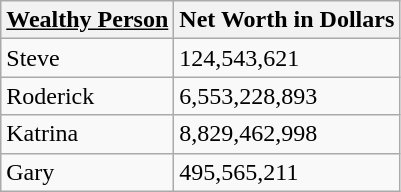<table class="wikitable">
<tr>
<th><u>Wealthy Person</u></th>
<th>Net Worth in Dollars</th>
</tr>
<tr>
<td>Steve</td>
<td>124,543,621</td>
</tr>
<tr>
<td>Roderick</td>
<td>6,553,228,893</td>
</tr>
<tr>
<td>Katrina</td>
<td>8,829,462,998</td>
</tr>
<tr>
<td>Gary</td>
<td>495,565,211</td>
</tr>
</table>
